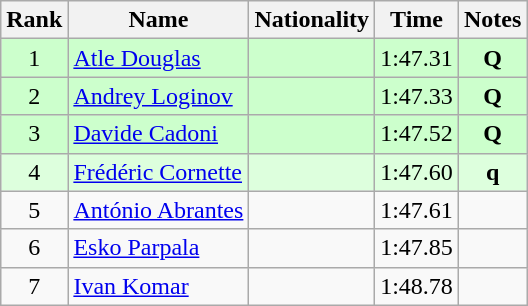<table class="wikitable sortable" style="text-align:center">
<tr>
<th>Rank</th>
<th>Name</th>
<th>Nationality</th>
<th>Time</th>
<th>Notes</th>
</tr>
<tr bgcolor=ccffcc>
<td>1</td>
<td align=left><a href='#'>Atle Douglas</a></td>
<td align=left></td>
<td>1:47.31</td>
<td><strong>Q</strong></td>
</tr>
<tr bgcolor=ccffcc>
<td>2</td>
<td align=left><a href='#'>Andrey Loginov</a></td>
<td align=left></td>
<td>1:47.33</td>
<td><strong>Q</strong></td>
</tr>
<tr bgcolor=ccffcc>
<td>3</td>
<td align=left><a href='#'>Davide Cadoni</a></td>
<td align=left></td>
<td>1:47.52</td>
<td><strong>Q</strong></td>
</tr>
<tr bgcolor=ddffdd>
<td>4</td>
<td align=left><a href='#'>Frédéric Cornette</a></td>
<td align=left></td>
<td>1:47.60</td>
<td><strong>q</strong></td>
</tr>
<tr>
<td>5</td>
<td align=left><a href='#'>António Abrantes</a></td>
<td align=left></td>
<td>1:47.61</td>
<td></td>
</tr>
<tr>
<td>6</td>
<td align=left><a href='#'>Esko Parpala</a></td>
<td align=left></td>
<td>1:47.85</td>
<td></td>
</tr>
<tr>
<td>7</td>
<td align=left><a href='#'>Ivan Komar</a></td>
<td align=left></td>
<td>1:48.78</td>
<td></td>
</tr>
</table>
